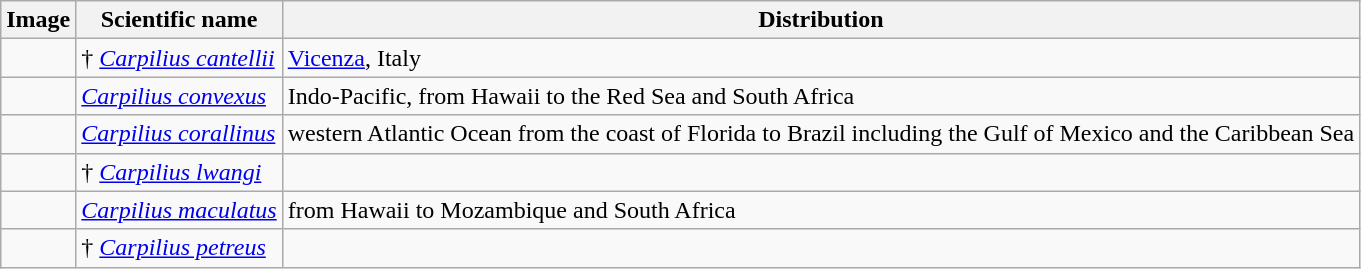<table class="wikitable">
<tr>
<th>Image</th>
<th>Scientific name</th>
<th>Distribution</th>
</tr>
<tr>
<td></td>
<td>† <em><a href='#'>Carpilius cantellii</a></em> </td>
<td><a href='#'>Vicenza</a>, Italy</td>
</tr>
<tr>
<td></td>
<td><em><a href='#'>Carpilius convexus</a></em> </td>
<td>Indo-Pacific, from Hawaii to the Red Sea and South Africa</td>
</tr>
<tr>
<td></td>
<td><em><a href='#'>Carpilius corallinus</a></em> </td>
<td>western Atlantic Ocean from the coast of Florida to Brazil including the Gulf of Mexico and the Caribbean Sea</td>
</tr>
<tr>
<td></td>
<td>† <em><a href='#'>Carpilius lwangi</a></em> </td>
<td></td>
</tr>
<tr>
<td></td>
<td><em><a href='#'>Carpilius maculatus</a></em> </td>
<td>from Hawaii to Mozambique and South Africa</td>
</tr>
<tr>
<td></td>
<td>† <em><a href='#'>Carpilius petreus</a></em> </td>
<td></td>
</tr>
</table>
